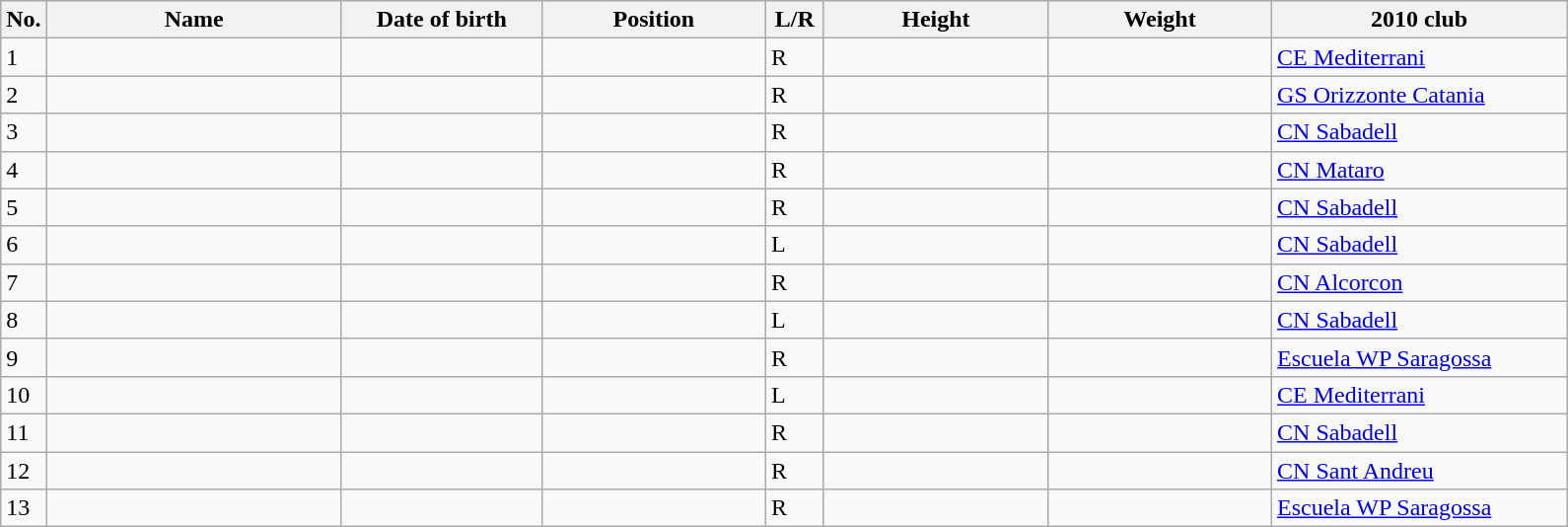<table class=wikitable sortable style=font-size:100%; text-align:center;>
<tr>
<th>No.</th>
<th style=width:12em>Name</th>
<th style=width:8em>Date of birth</th>
<th style=width:9em>Position</th>
<th style=width:2em>L/R</th>
<th style=width:9em>Height</th>
<th style=width:9em>Weight</th>
<th style=width:12em>2010 club</th>
</tr>
<tr>
<td>1</td>
<td align=left></td>
<td></td>
<td></td>
<td>R</td>
<td></td>
<td></td>
<td><a href='#'>CE Mediterrani</a></td>
</tr>
<tr>
<td>2</td>
<td align=left></td>
<td></td>
<td></td>
<td>R</td>
<td></td>
<td></td>
<td><a href='#'>GS Orizzonte Catania</a></td>
</tr>
<tr>
<td>3</td>
<td align=left></td>
<td></td>
<td></td>
<td>R</td>
<td></td>
<td></td>
<td><a href='#'>CN Sabadell</a></td>
</tr>
<tr>
<td>4</td>
<td align=left></td>
<td></td>
<td></td>
<td>R</td>
<td></td>
<td></td>
<td><a href='#'>CN Mataro</a></td>
</tr>
<tr>
<td>5</td>
<td align=left></td>
<td></td>
<td></td>
<td>R</td>
<td></td>
<td></td>
<td><a href='#'>CN Sabadell</a></td>
</tr>
<tr>
<td>6</td>
<td align=left></td>
<td></td>
<td></td>
<td>L</td>
<td></td>
<td></td>
<td><a href='#'>CN Sabadell</a></td>
</tr>
<tr>
<td>7</td>
<td align=left></td>
<td></td>
<td></td>
<td>R</td>
<td></td>
<td></td>
<td><a href='#'>CN Alcorcon</a></td>
</tr>
<tr>
<td>8</td>
<td align=left></td>
<td></td>
<td></td>
<td>L</td>
<td></td>
<td></td>
<td><a href='#'>CN Sabadell</a></td>
</tr>
<tr>
<td>9</td>
<td align=left></td>
<td></td>
<td></td>
<td>R</td>
<td></td>
<td></td>
<td><a href='#'>Escuela WP Saragossa</a></td>
</tr>
<tr>
<td>10</td>
<td align=left></td>
<td></td>
<td></td>
<td>L</td>
<td></td>
<td></td>
<td><a href='#'>CE Mediterrani</a></td>
</tr>
<tr>
<td>11</td>
<td align=left></td>
<td></td>
<td></td>
<td>R</td>
<td></td>
<td></td>
<td><a href='#'>CN Sabadell</a></td>
</tr>
<tr>
<td>12</td>
<td align=left></td>
<td></td>
<td></td>
<td>R</td>
<td></td>
<td></td>
<td><a href='#'>CN Sant Andreu</a></td>
</tr>
<tr>
<td>13</td>
<td align=left></td>
<td></td>
<td></td>
<td>R</td>
<td></td>
<td></td>
<td><a href='#'>Escuela WP Saragossa</a></td>
</tr>
</table>
